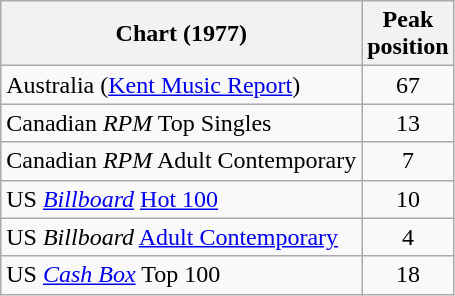<table class="wikitable sortable">
<tr>
<th align="left">Chart (1977)</th>
<th align="left">Peak<br>position</th>
</tr>
<tr>
<td>Australia (<a href='#'>Kent Music Report</a>)</td>
<td style="text-align:center;">67</td>
</tr>
<tr>
<td>Canadian <em>RPM</em> Top Singles</td>
<td style="text-align:center;">13</td>
</tr>
<tr>
<td>Canadian <em>RPM</em> Adult Contemporary</td>
<td style="text-align:center;">7</td>
</tr>
<tr>
<td>US <em><a href='#'>Billboard</a></em> <a href='#'>Hot 100</a></td>
<td style="text-align:center;">10</td>
</tr>
<tr>
<td>US <em>Billboard</em> <a href='#'>Adult Contemporary</a></td>
<td style="text-align:center;">4</td>
</tr>
<tr>
<td>US <em><a href='#'>Cash Box</a></em> Top 100</td>
<td style="text-align:center;">18</td>
</tr>
</table>
